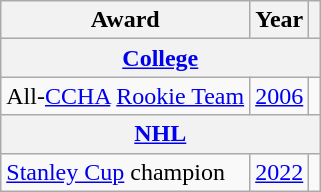<table class="wikitable">
<tr>
<th>Award</th>
<th>Year</th>
<th></th>
</tr>
<tr>
<th colspan="3"><a href='#'>College</a></th>
</tr>
<tr>
<td>All-<a href='#'>CCHA</a> <a href='#'>Rookie Team</a></td>
<td><a href='#'>2006</a></td>
<td></td>
</tr>
<tr>
<th colspan="3"><a href='#'>NHL</a></th>
</tr>
<tr>
<td><a href='#'>Stanley Cup</a> champion</td>
<td><a href='#'>2022</a></td>
<td></td>
</tr>
</table>
